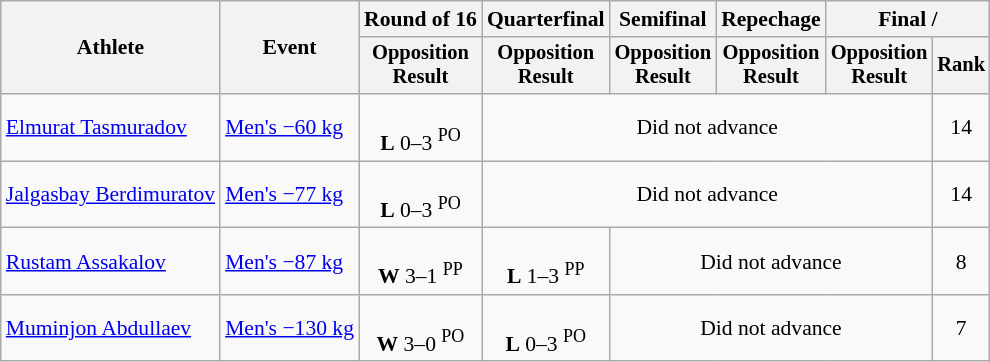<table class="wikitable" style="font-size:90%">
<tr>
<th rowspan=2>Athlete</th>
<th rowspan=2>Event</th>
<th>Round of 16</th>
<th>Quarterfinal</th>
<th>Semifinal</th>
<th>Repechage</th>
<th colspan=2>Final / </th>
</tr>
<tr style="font-size: 95%">
<th>Opposition<br>Result</th>
<th>Opposition<br>Result</th>
<th>Opposition<br>Result</th>
<th>Opposition<br>Result</th>
<th>Opposition<br>Result</th>
<th>Rank</th>
</tr>
<tr align=center>
<td align=left><a href='#'>Elmurat Tasmuradov</a></td>
<td align=left><a href='#'>Men's −60 kg</a></td>
<td><br><strong>L</strong> 0–3 <sup>PO</sup></td>
<td colspan=4>Did not advance</td>
<td>14</td>
</tr>
<tr align=center>
<td align=left><a href='#'>Jalgasbay Berdimuratov</a></td>
<td align=left><a href='#'>Men's −77 kg</a></td>
<td><br><strong>L</strong> 0–3 <sup>PO</sup></td>
<td colspan=4>Did not advance</td>
<td>14</td>
</tr>
<tr align=center>
<td align=left><a href='#'>Rustam Assakalov</a></td>
<td align=left><a href='#'>Men's −87 kg</a></td>
<td><br><strong>W</strong> 3–1 <sup>PP</sup></td>
<td><br><strong>L</strong> 1–3 <sup>PP</sup></td>
<td colspan=3>Did not advance</td>
<td>8</td>
</tr>
<tr align=center>
<td align=left><a href='#'>Muminjon Abdullaev</a></td>
<td align=left><a href='#'>Men's −130 kg</a></td>
<td><br><strong>W</strong> 3–0 <sup>PO</sup></td>
<td><br><strong>L</strong> 0–3 <sup>PO</sup></td>
<td colspan=3>Did not advance</td>
<td>7</td>
</tr>
</table>
